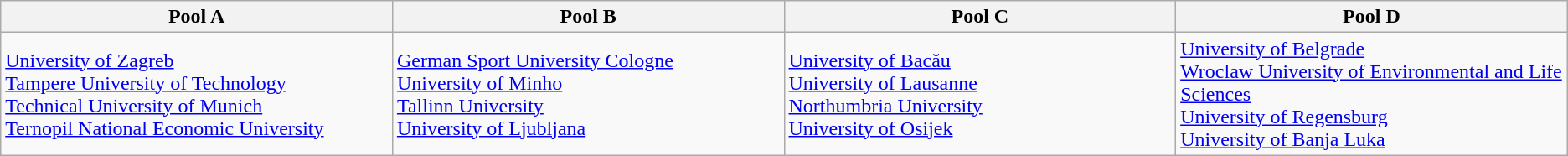<table class="wikitable">
<tr>
<th width=25%>Pool A</th>
<th width=25%>Pool B</th>
<th width=25%>Pool C</th>
<th width=25%>Pool D</th>
</tr>
<tr>
<td> <a href='#'>University of Zagreb</a><br> <a href='#'>Tampere University of Technology</a><br> <a href='#'>Technical University of Munich</a><br> <a href='#'>Ternopil National Economic University</a></td>
<td> <a href='#'>German Sport University Cologne</a><br> <a href='#'>University of Minho</a><br> <a href='#'>Tallinn University</a><br> <a href='#'>University of Ljubljana</a></td>
<td> <a href='#'>University of Bacău</a><br> <a href='#'>University of Lausanne</a><br> <a href='#'>Northumbria University</a><br> <a href='#'>University of Osijek</a></td>
<td> <a href='#'>University of Belgrade</a><br> <a href='#'>Wroclaw University of Environmental and Life Sciences</a><br> <a href='#'>University of Regensburg</a><br> <a href='#'>University of Banja Luka</a></td>
</tr>
</table>
